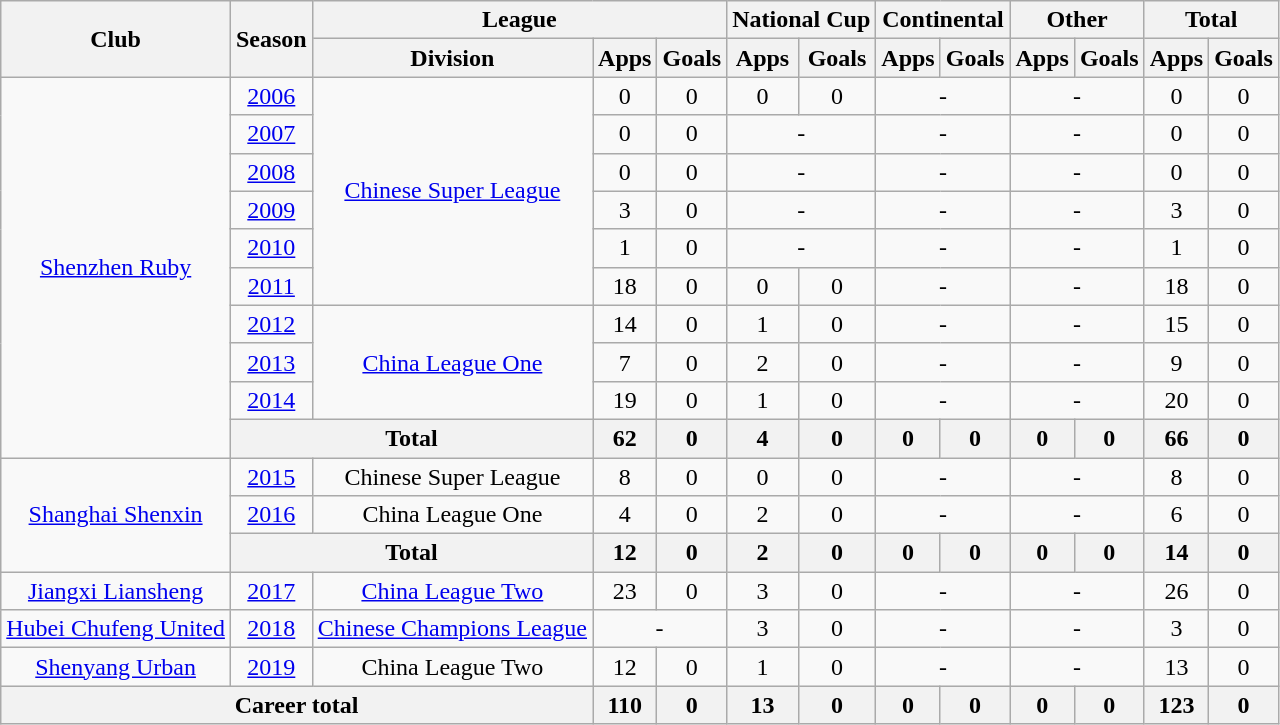<table class="wikitable" style="text-align: center">
<tr>
<th rowspan="2">Club</th>
<th rowspan="2">Season</th>
<th colspan="3">League</th>
<th colspan="2">National Cup</th>
<th colspan="2">Continental</th>
<th colspan="2">Other</th>
<th colspan="2">Total</th>
</tr>
<tr>
<th>Division</th>
<th>Apps</th>
<th>Goals</th>
<th>Apps</th>
<th>Goals</th>
<th>Apps</th>
<th>Goals</th>
<th>Apps</th>
<th>Goals</th>
<th>Apps</th>
<th>Goals</th>
</tr>
<tr>
<td rowspan=10><a href='#'>Shenzhen Ruby</a></td>
<td><a href='#'>2006</a></td>
<td rowspan="6"><a href='#'>Chinese Super League</a></td>
<td>0</td>
<td>0</td>
<td>0</td>
<td>0</td>
<td colspan="2">-</td>
<td colspan="2">-</td>
<td>0</td>
<td>0</td>
</tr>
<tr>
<td><a href='#'>2007</a></td>
<td>0</td>
<td>0</td>
<td colspan="2">-</td>
<td colspan="2">-</td>
<td colspan="2">-</td>
<td>0</td>
<td>0</td>
</tr>
<tr>
<td><a href='#'>2008</a></td>
<td>0</td>
<td>0</td>
<td colspan="2">-</td>
<td colspan="2">-</td>
<td colspan="2">-</td>
<td>0</td>
<td>0</td>
</tr>
<tr>
<td><a href='#'>2009</a></td>
<td>3</td>
<td>0</td>
<td colspan="2">-</td>
<td colspan="2">-</td>
<td colspan="2">-</td>
<td>3</td>
<td>0</td>
</tr>
<tr>
<td><a href='#'>2010</a></td>
<td>1</td>
<td>0</td>
<td colspan="2">-</td>
<td colspan="2">-</td>
<td colspan="2">-</td>
<td>1</td>
<td>0</td>
</tr>
<tr>
<td><a href='#'>2011</a></td>
<td>18</td>
<td>0</td>
<td>0</td>
<td>0</td>
<td colspan="2">-</td>
<td colspan="2">-</td>
<td>18</td>
<td>0</td>
</tr>
<tr>
<td><a href='#'>2012</a></td>
<td rowspan="3"><a href='#'>China League One</a></td>
<td>14</td>
<td>0</td>
<td>1</td>
<td>0</td>
<td colspan="2">-</td>
<td colspan="2">-</td>
<td>15</td>
<td>0</td>
</tr>
<tr>
<td><a href='#'>2013</a></td>
<td>7</td>
<td>0</td>
<td>2</td>
<td>0</td>
<td colspan="2">-</td>
<td colspan="2">-</td>
<td>9</td>
<td>0</td>
</tr>
<tr>
<td><a href='#'>2014</a></td>
<td>19</td>
<td>0</td>
<td>1</td>
<td>0</td>
<td colspan="2">-</td>
<td colspan="2">-</td>
<td>20</td>
<td>0</td>
</tr>
<tr>
<th colspan=2>Total</th>
<th>62</th>
<th>0</th>
<th>4</th>
<th>0</th>
<th>0</th>
<th>0</th>
<th>0</th>
<th>0</th>
<th>66</th>
<th>0</th>
</tr>
<tr>
<td rowspan=3><a href='#'>Shanghai Shenxin</a></td>
<td><a href='#'>2015</a></td>
<td>Chinese Super League</td>
<td>8</td>
<td>0</td>
<td>0</td>
<td>0</td>
<td colspan="2">-</td>
<td colspan="2">-</td>
<td>8</td>
<td>0</td>
</tr>
<tr>
<td><a href='#'>2016</a></td>
<td>China League One</td>
<td>4</td>
<td>0</td>
<td>2</td>
<td>0</td>
<td colspan="2">-</td>
<td colspan="2">-</td>
<td>6</td>
<td>0</td>
</tr>
<tr>
<th colspan=2>Total</th>
<th>12</th>
<th>0</th>
<th>2</th>
<th>0</th>
<th>0</th>
<th>0</th>
<th>0</th>
<th>0</th>
<th>14</th>
<th>0</th>
</tr>
<tr>
<td><a href='#'>Jiangxi Liansheng</a></td>
<td><a href='#'>2017</a></td>
<td><a href='#'>China League Two</a></td>
<td>23</td>
<td>0</td>
<td>3</td>
<td>0</td>
<td colspan="2">-</td>
<td colspan="2">-</td>
<td>26</td>
<td>0</td>
</tr>
<tr>
<td><a href='#'>Hubei Chufeng United</a></td>
<td><a href='#'>2018</a></td>
<td rowspan="1"><a href='#'>Chinese Champions League</a></td>
<td colspan="2">-</td>
<td>3</td>
<td>0</td>
<td colspan="2">-</td>
<td colspan="2">-</td>
<td>3</td>
<td>0</td>
</tr>
<tr>
<td rowspan="1"><a href='#'>Shenyang Urban</a></td>
<td><a href='#'>2019</a></td>
<td>China League Two</td>
<td>12</td>
<td>0</td>
<td>1</td>
<td>0</td>
<td colspan="2">-</td>
<td colspan="2">-</td>
<td>13</td>
<td>0</td>
</tr>
<tr>
<th colspan=3>Career total</th>
<th>110</th>
<th>0</th>
<th>13</th>
<th>0</th>
<th>0</th>
<th>0</th>
<th>0</th>
<th>0</th>
<th>123</th>
<th>0</th>
</tr>
</table>
